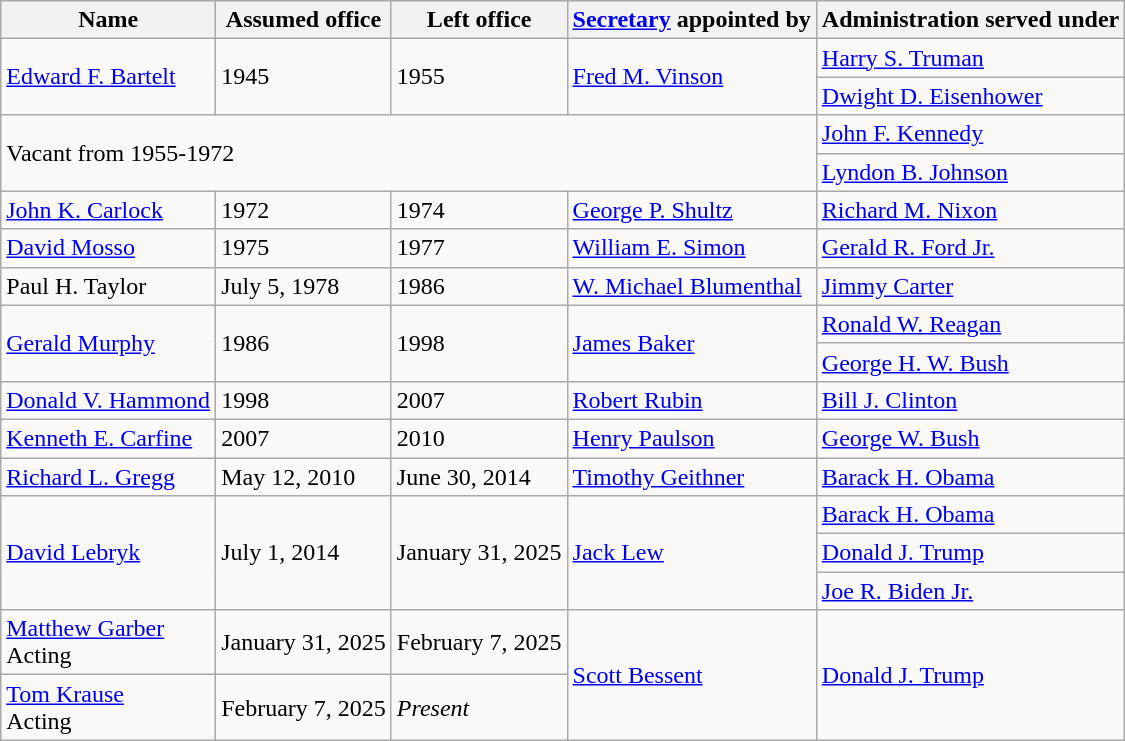<table class="wikitable">
<tr>
<th>Name</th>
<th>Assumed office</th>
<th>Left office</th>
<th><a href='#'>Secretary</a> appointed by</th>
<th>Administration served under</th>
</tr>
<tr>
<td rowspan="2"><a href='#'>Edward F. Bartelt</a></td>
<td rowspan="2">1945</td>
<td rowspan="2">1955</td>
<td rowspan="2"><a href='#'>Fred M. Vinson</a></td>
<td><a href='#'>Harry S. Truman</a></td>
</tr>
<tr>
<td><a href='#'>Dwight D. Eisenhower</a></td>
</tr>
<tr>
<td colspan="4" rowspan="2">Vacant from 1955-1972</td>
<td><a href='#'>John F. Kennedy</a></td>
</tr>
<tr>
<td><a href='#'>Lyndon B. Johnson</a></td>
</tr>
<tr>
<td><a href='#'>John K. Carlock</a></td>
<td>1972</td>
<td>1974</td>
<td><a href='#'>George P. Shultz</a></td>
<td rowspan="2"><a href='#'>Richard M. Nixon</a></td>
</tr>
<tr>
<td rowspan="2"><a href='#'>David Mosso</a></td>
<td rowspan="2">1975</td>
<td rowspan="2">1977</td>
<td rowspan="2"><a href='#'>William E. Simon</a></td>
</tr>
<tr>
<td><a href='#'>Gerald R. Ford Jr.</a></td>
</tr>
<tr>
<td rowspan="2" [Paul H. Taylor (Treasury official)>Paul H. Taylor</td>
<td rowspan="2">July 5, 1978</td>
<td rowspan="2">1986</td>
<td rowspan="2"><a href='#'>W. Michael Blumenthal</a></td>
<td><a href='#'>Jimmy Carter</a></td>
</tr>
<tr>
<td rowspan="2"><a href='#'>Ronald W. Reagan</a></td>
</tr>
<tr>
<td rowspan="3"><a href='#'>Gerald Murphy</a></td>
<td rowspan="3">1986</td>
<td rowspan="3">1998</td>
<td rowspan="3"><a href='#'>James Baker</a></td>
</tr>
<tr>
<td><a href='#'>George H. W. Bush</a></td>
</tr>
<tr>
<td rowspan="2"><a href='#'>Bill J. Clinton</a></td>
</tr>
<tr>
<td rowspan="2"><a href='#'>Donald V. Hammond</a></td>
<td rowspan="2">1998</td>
<td rowspan="2">2007</td>
<td rowspan="2"><a href='#'>Robert Rubin</a></td>
</tr>
<tr>
<td rowspan="2"><a href='#'>George W. Bush</a></td>
</tr>
<tr>
<td><a href='#'>Kenneth E. Carfine</a></td>
<td>2007</td>
<td>2010</td>
<td><a href='#'>Henry Paulson</a></td>
</tr>
<tr>
<td><a href='#'>Richard L. Gregg</a></td>
<td>May 12, 2010</td>
<td>June 30, 2014</td>
<td><a href='#'>Timothy Geithner</a></td>
<td rowspan="2"><a href='#'>Barack H. Obama</a></td>
</tr>
<tr>
<td rowspan="4"><a href='#'>David Lebryk</a></td>
<td rowspan="4">July 1, 2014</td>
<td rowspan="4">January 31, 2025</td>
<td rowspan="4"><a href='#'>Jack Lew</a></td>
</tr>
<tr>
<td><a href='#'>Barack H. Obama</a></td>
</tr>
<tr>
<td><a href='#'>Donald J. Trump</a></td>
</tr>
<tr>
<td><a href='#'>Joe R. Biden Jr.</a></td>
</tr>
<tr>
<td><a href='#'>Matthew Garber</a><br>Acting</td>
<td>January 31, 2025</td>
<td>February 7, 2025</td>
<td rowspan="2"><a href='#'>Scott Bessent</a></td>
<td rowspan="2"><a href='#'>Donald J. Trump</a></td>
</tr>
<tr>
<td><a href='#'>Tom Krause</a><br>Acting</td>
<td>February 7, 2025</td>
<td><em>Present</em></td>
</tr>
</table>
